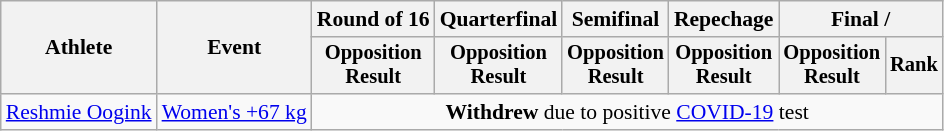<table class="wikitable" style="font-size:90%;">
<tr>
<th rowspan=2>Athlete</th>
<th rowspan=2>Event</th>
<th>Round of 16</th>
<th>Quarterfinal</th>
<th>Semifinal</th>
<th>Repechage</th>
<th colspan=2>Final / </th>
</tr>
<tr style="font-size:95%">
<th>Opposition<br>Result</th>
<th>Opposition<br>Result</th>
<th>Opposition<br>Result</th>
<th>Opposition<br>Result</th>
<th>Opposition<br>Result</th>
<th>Rank</th>
</tr>
<tr align=center>
<td align=left><a href='#'>Reshmie Oogink</a></td>
<td align=left><a href='#'>Women's +67 kg</a></td>
<td colspan=6><strong>Withdrew</strong> due to positive <a href='#'>COVID-19</a> test</td>
</tr>
</table>
